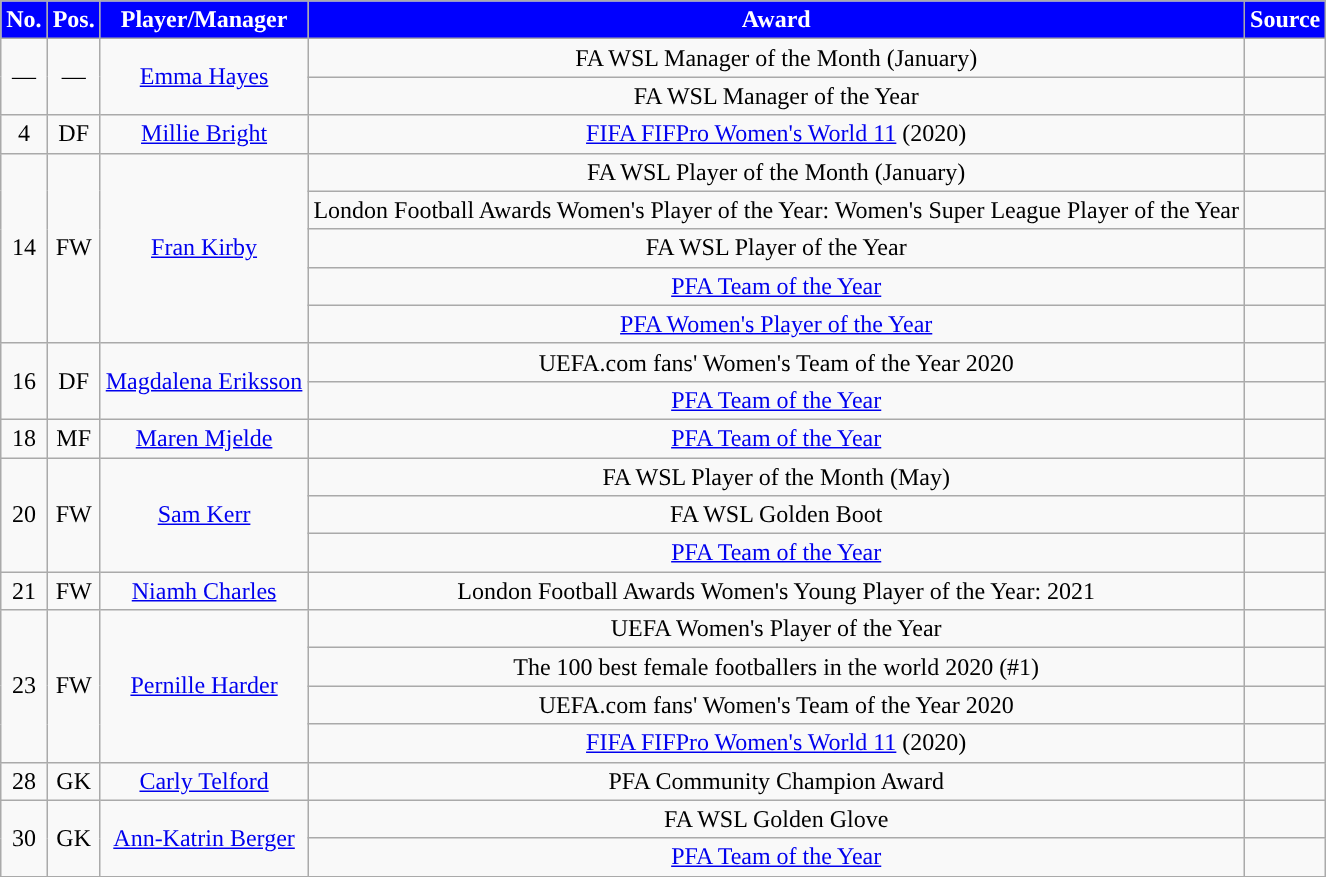<table class="wikitable" style="text-align:center">
<tr>
<th style="background:#00f; color:white;">No.</th>
<th style="background:#00f; color:white;">Pos.</th>
<th style="background:#00f; color:white;">Player/Manager</th>
<th style="background:#00f; color:white;">Award</th>
<th style="background:#00f; color:white;">Source</th>
</tr>
<tr>
<td rowspan="2">—</td>
<td rowspan="2">—</td>
<td rowspan="2"> <a href='#'>Emma Hayes</a></td>
<td>FA WSL Manager of the Month (January)</td>
<td></td>
</tr>
<tr>
<td>FA WSL Manager of the Year</td>
<td></td>
</tr>
<tr>
<td>4</td>
<td>DF</td>
<td> <a href='#'>Millie Bright</a></td>
<td><a href='#'>FIFA FIFPro Women's World 11</a> (2020)</td>
<td></td>
</tr>
<tr>
<td rowspan="5">14</td>
<td rowspan="5">FW</td>
<td rowspan="5"> <a href='#'>Fran Kirby</a></td>
<td>FA WSL Player of the Month (January)</td>
<td></td>
</tr>
<tr>
<td>London Football Awards Women's Player of the Year: Women's Super League Player of the Year</td>
<td></td>
</tr>
<tr>
<td>FA WSL Player of the Year</td>
<td></td>
</tr>
<tr>
<td><a href='#'>PFA Team of the Year</a></td>
<td></td>
</tr>
<tr>
<td><a href='#'>PFA Women's Player of the Year</a></td>
<td></td>
</tr>
<tr>
<td rowspan="2">16</td>
<td rowspan="2">DF</td>
<td rowspan="2"> <a href='#'>Magdalena Eriksson</a></td>
<td>UEFA.com fans' Women's Team of the Year 2020</td>
<td></td>
</tr>
<tr>
<td><a href='#'>PFA Team of the Year</a></td>
<td></td>
</tr>
<tr>
<td>18</td>
<td>MF</td>
<td> <a href='#'>Maren Mjelde</a></td>
<td><a href='#'>PFA Team of the Year</a></td>
<td></td>
</tr>
<tr>
<td rowspan="3">20</td>
<td rowspan="3">FW</td>
<td rowspan="3"> <a href='#'>Sam Kerr</a></td>
<td>FA WSL Player of the Month (May)</td>
<td></td>
</tr>
<tr>
<td>FA WSL Golden Boot</td>
<td></td>
</tr>
<tr>
<td><a href='#'>PFA Team of the Year</a></td>
<td></td>
</tr>
<tr>
<td>21</td>
<td>FW</td>
<td> <a href='#'>Niamh Charles</a></td>
<td>London Football Awards Women's Young Player of the Year: 2021</td>
<td></td>
</tr>
<tr>
<td rowspan="4">23</td>
<td rowspan="4">FW</td>
<td rowspan="4"> <a href='#'>Pernille Harder</a></td>
<td>UEFA Women's Player of the Year</td>
<td></td>
</tr>
<tr>
<td>The 100 best female footballers in the world 2020 (#1)</td>
<td></td>
</tr>
<tr>
<td>UEFA.com fans' Women's Team of the Year 2020</td>
<td></td>
</tr>
<tr>
<td><a href='#'>FIFA FIFPro Women's World 11</a> (2020)</td>
<td></td>
</tr>
<tr>
<td>28</td>
<td>GK</td>
<td> <a href='#'>Carly Telford</a></td>
<td>PFA Community Champion Award</td>
<td></td>
</tr>
<tr>
<td rowspan="2">30</td>
<td rowspan="2">GK</td>
<td rowspan="2"> <a href='#'>Ann-Katrin Berger</a></td>
<td>FA WSL Golden Glove</td>
<td></td>
</tr>
<tr>
<td><a href='#'>PFA Team of the Year</a></td>
<td></td>
</tr>
<tr>
</tr>
</table>
